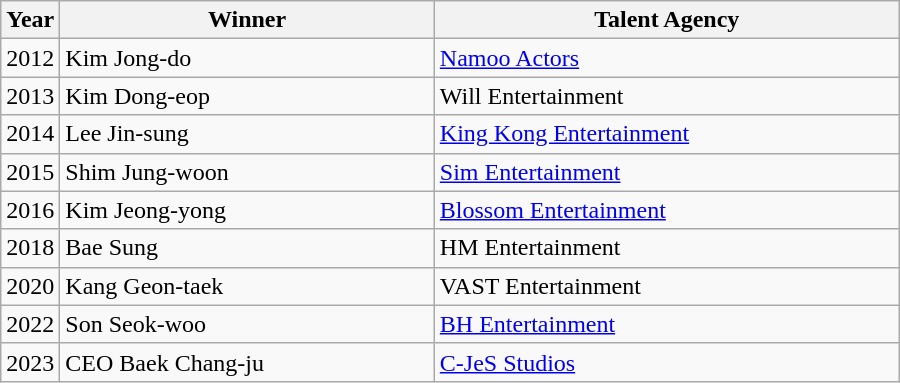<table class="wikitable" style="width:600px">
<tr>
<th width=10>Year</th>
<th>Winner</th>
<th>Talent Agency</th>
</tr>
<tr>
<td>2012</td>
<td>Kim Jong-do</td>
<td><a href='#'>Namoo Actors</a></td>
</tr>
<tr>
<td>2013</td>
<td>Kim Dong-eop</td>
<td>Will Entertainment</td>
</tr>
<tr>
<td>2014</td>
<td>Lee Jin-sung</td>
<td><a href='#'>King Kong Entertainment</a></td>
</tr>
<tr>
<td>2015</td>
<td>Shim Jung-woon</td>
<td><a href='#'>Sim Entertainment</a></td>
</tr>
<tr>
<td>2016</td>
<td>Kim Jeong-yong</td>
<td><a href='#'>Blossom Entertainment</a></td>
</tr>
<tr>
<td>2018</td>
<td>Bae Sung</td>
<td>HM Entertainment</td>
</tr>
<tr>
<td>2020</td>
<td>Kang Geon-taek</td>
<td>VAST Entertainment</td>
</tr>
<tr>
<td>2022</td>
<td>Son Seok-woo</td>
<td><a href='#'>BH Entertainment</a></td>
</tr>
<tr>
<td>2023</td>
<td>CEO Baek Chang-ju</td>
<td><a href='#'>C-JeS Studios</a></td>
</tr>
</table>
